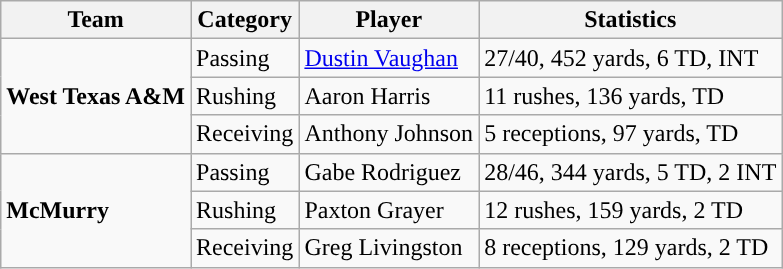<table class="wikitable" style="float: left;">
<tr>
<th>Team</th>
<th>Category</th>
<th>Player</th>
<th>Statistics</th>
</tr>
<tr>
<td rowspan=3><strong>West Texas A&M</strong></td>
<td>Passing</td>
<td><a href='#'>Dustin Vaughan</a></td>
<td>27/40, 452 yards, 6 TD, INT</td>
</tr>
<tr>
<td>Rushing</td>
<td>Aaron Harris</td>
<td>11 rushes, 136 yards, TD</td>
</tr>
<tr>
<td>Receiving</td>
<td>Anthony Johnson</td>
<td>5 receptions, 97 yards, TD</td>
</tr>
<tr>
<td rowspan=3><strong>McMurry</strong></td>
<td>Passing</td>
<td>Gabe Rodriguez</td>
<td>28/46, 344 yards, 5 TD, 2 INT</td>
</tr>
<tr>
<td>Rushing</td>
<td>Paxton Grayer</td>
<td>12 rushes, 159 yards, 2 TD</td>
</tr>
<tr>
<td>Receiving</td>
<td>Greg Livingston</td>
<td>8 receptions, 129 yards, 2 TD</td>
</tr>
</table>
